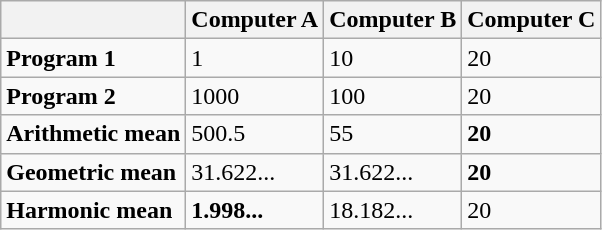<table class="wikitable">
<tr>
<th> </th>
<th>Computer A</th>
<th>Computer B</th>
<th>Computer C</th>
</tr>
<tr>
<td><strong>Program 1</strong></td>
<td>1</td>
<td>10</td>
<td>20</td>
</tr>
<tr>
<td><strong>Program 2</strong></td>
<td>1000</td>
<td>100</td>
<td>20</td>
</tr>
<tr>
<td><strong>Arithmetic mean</strong></td>
<td>500.5</td>
<td>55</td>
<td><strong>20</strong></td>
</tr>
<tr>
<td><strong>Geometric mean</strong></td>
<td>31.622...</td>
<td>31.622...</td>
<td><strong>20</strong></td>
</tr>
<tr>
<td><strong>Harmonic mean</strong></td>
<td><strong>1.998...</strong></td>
<td>18.182...</td>
<td>20</td>
</tr>
</table>
